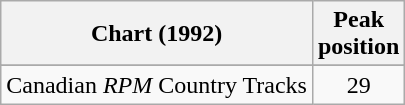<table class="wikitable sortable">
<tr>
<th align="left">Chart (1992)</th>
<th align="center">Peak<br>position</th>
</tr>
<tr>
</tr>
<tr>
<td align="left">Canadian <em>RPM</em> Country Tracks</td>
<td align="center">29</td>
</tr>
</table>
